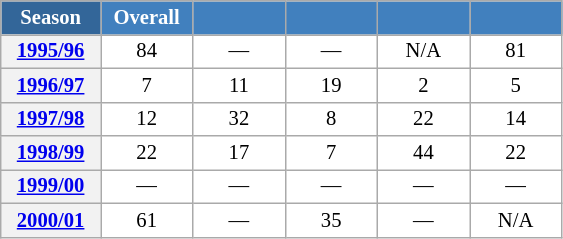<table class="wikitable" style="font-size:86%; text-align:center; border:grey solid 1px; border-collapse:collapse; background:#ffffff;">
<tr>
<th style="background-color:#369; color:white; width:60px;"> Season </th>
<th style="background-color:#4180be; color:white; width:55px;">Overall</th>
<th style="background-color:#4180be; color:white; width:55px;"></th>
<th style="background-color:#4180be; color:white; width:55px;"></th>
<th style="background-color:#4180be; color:white; width:55px;"></th>
<th style="background-color:#4180be; color:white; width:55px;"></th>
</tr>
<tr>
<th scope=row align=center><a href='#'>1995/96</a></th>
<td align=center>84</td>
<td align=center>—</td>
<td align=center>—</td>
<td align=center>N/A</td>
<td align=center>81</td>
</tr>
<tr>
<th scope=row align=center><a href='#'>1996/97</a></th>
<td align=center>7</td>
<td align=center>11</td>
<td align=center>19</td>
<td align=center>2</td>
<td align=center>5</td>
</tr>
<tr>
<th scope=row align=center><a href='#'>1997/98</a></th>
<td align=center>12</td>
<td align=center>32</td>
<td align=center>8</td>
<td align=center>22</td>
<td align=center>14</td>
</tr>
<tr>
<th scope=row align=center><a href='#'>1998/99</a></th>
<td align=center>22</td>
<td align=center>17</td>
<td align=center>7</td>
<td align=center>44</td>
<td align=center>22</td>
</tr>
<tr>
<th scope=row align=center><a href='#'>1999/00</a></th>
<td align=center>—</td>
<td align=center>—</td>
<td align=center>—</td>
<td align=center>—</td>
<td align=center>—</td>
</tr>
<tr>
<th scope=row align=center><a href='#'>2000/01</a></th>
<td align=center>61</td>
<td align=center>—</td>
<td align=center>35</td>
<td align=center>—</td>
<td align=center>N/A</td>
</tr>
</table>
